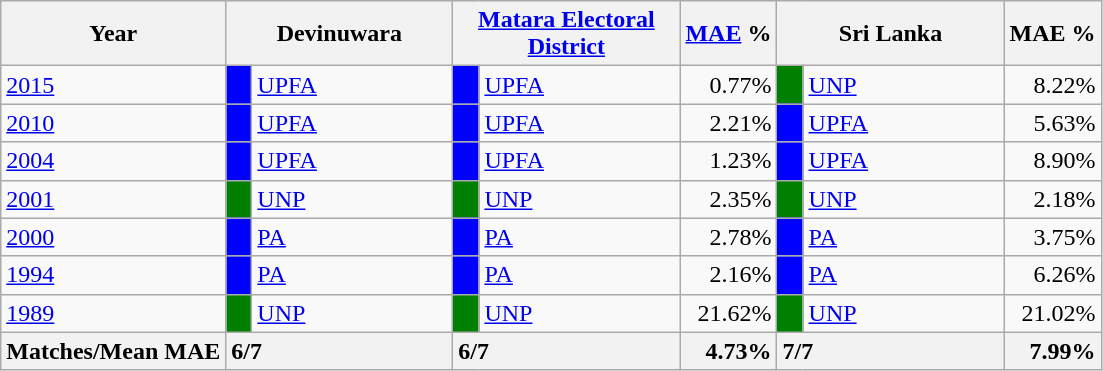<table class="wikitable">
<tr>
<th>Year</th>
<th colspan="2" width="144px">Devinuwara</th>
<th colspan="2" width="144px"><a href='#'>Matara Electoral District</a></th>
<th><a href='#'>MAE</a> %</th>
<th colspan="2" width="144px">Sri Lanka</th>
<th>MAE %</th>
</tr>
<tr>
<td><a href='#'>2015</a></td>
<td style="background-color:blue;" width="10px"></td>
<td style="text-align:left;"><a href='#'>UPFA</a></td>
<td style="background-color:blue;" width="10px"></td>
<td style="text-align:left;"><a href='#'>UPFA</a></td>
<td style="text-align:right;">0.77%</td>
<td style="background-color:green;" width="10px"></td>
<td style="text-align:left;"><a href='#'>UNP</a></td>
<td style="text-align:right;">8.22%</td>
</tr>
<tr>
<td><a href='#'>2010</a></td>
<td style="background-color:blue;" width="10px"></td>
<td style="text-align:left;"><a href='#'>UPFA</a></td>
<td style="background-color:blue;" width="10px"></td>
<td style="text-align:left;"><a href='#'>UPFA</a></td>
<td style="text-align:right;">2.21%</td>
<td style="background-color:blue;" width="10px"></td>
<td style="text-align:left;"><a href='#'>UPFA</a></td>
<td style="text-align:right;">5.63%</td>
</tr>
<tr>
<td><a href='#'>2004</a></td>
<td style="background-color:blue;" width="10px"></td>
<td style="text-align:left;"><a href='#'>UPFA</a></td>
<td style="background-color:blue;" width="10px"></td>
<td style="text-align:left;"><a href='#'>UPFA</a></td>
<td style="text-align:right;">1.23%</td>
<td style="background-color:blue;" width="10px"></td>
<td style="text-align:left;"><a href='#'>UPFA</a></td>
<td style="text-align:right;">8.90%</td>
</tr>
<tr>
<td><a href='#'>2001</a></td>
<td style="background-color:green;" width="10px"></td>
<td style="text-align:left;"><a href='#'>UNP</a></td>
<td style="background-color:green;" width="10px"></td>
<td style="text-align:left;"><a href='#'>UNP</a></td>
<td style="text-align:right;">2.35%</td>
<td style="background-color:green;" width="10px"></td>
<td style="text-align:left;"><a href='#'>UNP</a></td>
<td style="text-align:right;">2.18%</td>
</tr>
<tr>
<td><a href='#'>2000</a></td>
<td style="background-color:blue;" width="10px"></td>
<td style="text-align:left;"><a href='#'>PA</a></td>
<td style="background-color:blue;" width="10px"></td>
<td style="text-align:left;"><a href='#'>PA</a></td>
<td style="text-align:right;">2.78%</td>
<td style="background-color:blue;" width="10px"></td>
<td style="text-align:left;"><a href='#'>PA</a></td>
<td style="text-align:right;">3.75%</td>
</tr>
<tr>
<td><a href='#'>1994</a></td>
<td style="background-color:blue;" width="10px"></td>
<td style="text-align:left;"><a href='#'>PA</a></td>
<td style="background-color:blue;" width="10px"></td>
<td style="text-align:left;"><a href='#'>PA</a></td>
<td style="text-align:right;">2.16%</td>
<td style="background-color:blue;" width="10px"></td>
<td style="text-align:left;"><a href='#'>PA</a></td>
<td style="text-align:right;">6.26%</td>
</tr>
<tr>
<td><a href='#'>1989</a></td>
<td style="background-color:green;" width="10px"></td>
<td style="text-align:left;"><a href='#'>UNP</a></td>
<td style="background-color:green;" width="10px"></td>
<td style="text-align:left;"><a href='#'>UNP</a></td>
<td style="text-align:right;">21.62%</td>
<td style="background-color:green;" width="10px"></td>
<td style="text-align:left;"><a href='#'>UNP</a></td>
<td style="text-align:right;">21.02%</td>
</tr>
<tr>
<th>Matches/Mean MAE</th>
<th style="text-align:left;"colspan="2" width="144px">6/7</th>
<th style="text-align:left;"colspan="2" width="144px">6/7</th>
<th style="text-align:right;">4.73%</th>
<th style="text-align:left;"colspan="2" width="144px">7/7</th>
<th style="text-align:right;">7.99%</th>
</tr>
</table>
